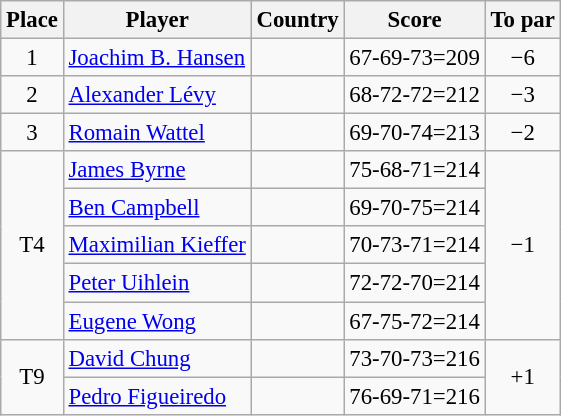<table class="wikitable" style="font-size:95%;">
<tr>
<th>Place</th>
<th>Player</th>
<th>Country</th>
<th>Score</th>
<th>To par</th>
</tr>
<tr>
<td align=center>1</td>
<td><a href='#'>Joachim B. Hansen</a></td>
<td></td>
<td>67-69-73=209</td>
<td align=center>−6</td>
</tr>
<tr>
<td align=center>2</td>
<td><a href='#'>Alexander Lévy</a></td>
<td></td>
<td>68-72-72=212</td>
<td align=center>−3</td>
</tr>
<tr>
<td align=center>3</td>
<td><a href='#'>Romain Wattel</a></td>
<td></td>
<td>69-70-74=213</td>
<td align=center>−2</td>
</tr>
<tr>
<td align=center rowspan=5>T4</td>
<td><a href='#'>James Byrne</a></td>
<td></td>
<td>75-68-71=214</td>
<td align=center rowspan=5>−1</td>
</tr>
<tr>
<td><a href='#'>Ben Campbell</a></td>
<td></td>
<td>69-70-75=214</td>
</tr>
<tr>
<td><a href='#'>Maximilian Kieffer</a></td>
<td></td>
<td>70-73-71=214</td>
</tr>
<tr>
<td><a href='#'>Peter Uihlein</a></td>
<td></td>
<td>72-72-70=214</td>
</tr>
<tr>
<td><a href='#'>Eugene Wong</a></td>
<td></td>
<td>67-75-72=214</td>
</tr>
<tr>
<td align=center rowspan=2>T9</td>
<td><a href='#'>David Chung</a></td>
<td></td>
<td>73-70-73=216</td>
<td align=center rowspan=2>+1</td>
</tr>
<tr>
<td><a href='#'>Pedro Figueiredo</a></td>
<td></td>
<td>76-69-71=216</td>
</tr>
</table>
